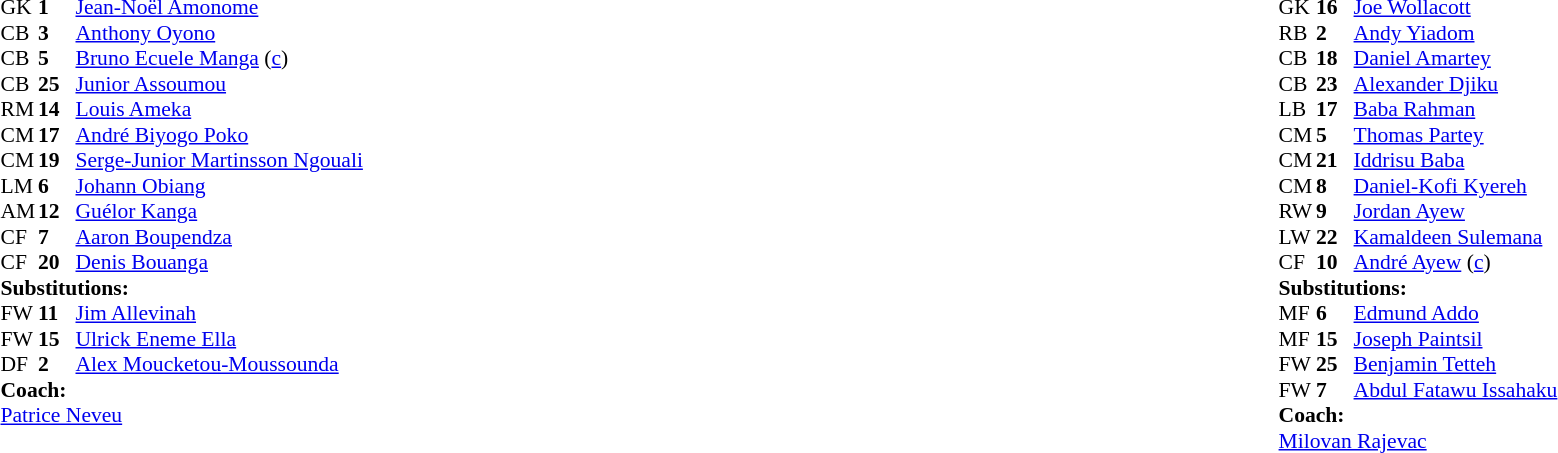<table width="100%">
<tr>
<td valign="top" width="40%"><br><table style="font-size:90%" cellspacing="0" cellpadding="0">
<tr>
<th width=25></th>
<th width=25></th>
</tr>
<tr>
<td>GK</td>
<td><strong>1</strong></td>
<td><a href='#'>Jean-Noël Amonome</a></td>
</tr>
<tr>
<td>CB</td>
<td><strong>3</strong></td>
<td><a href='#'>Anthony Oyono</a></td>
<td></td>
</tr>
<tr>
<td>CB</td>
<td><strong>5</strong></td>
<td><a href='#'>Bruno Ecuele Manga</a> (<a href='#'>c</a>)</td>
<td></td>
</tr>
<tr>
<td>CB</td>
<td><strong>25</strong></td>
<td><a href='#'>Junior Assoumou</a></td>
</tr>
<tr>
<td>RM</td>
<td><strong>14</strong></td>
<td><a href='#'>Louis Ameka</a></td>
<td></td>
<td></td>
</tr>
<tr>
<td>CM</td>
<td><strong>17</strong></td>
<td><a href='#'>André Biyogo Poko</a></td>
</tr>
<tr>
<td>CM</td>
<td><strong>19</strong></td>
<td><a href='#'>Serge-Junior Martinsson Ngouali</a></td>
<td></td>
<td></td>
</tr>
<tr>
<td>LM</td>
<td><strong>6</strong></td>
<td><a href='#'>Johann Obiang</a></td>
</tr>
<tr>
<td>AM</td>
<td><strong>12</strong></td>
<td><a href='#'>Guélor Kanga</a></td>
<td></td>
</tr>
<tr>
<td>CF</td>
<td><strong>7</strong></td>
<td><a href='#'>Aaron Boupendza</a></td>
</tr>
<tr>
<td>CF</td>
<td><strong>20</strong></td>
<td><a href='#'>Denis Bouanga</a></td>
<td></td>
<td></td>
</tr>
<tr>
<td colspan=3><strong>Substitutions:</strong></td>
</tr>
<tr>
<td>FW</td>
<td><strong>11</strong></td>
<td><a href='#'>Jim Allevinah</a></td>
<td></td>
<td></td>
</tr>
<tr>
<td>FW</td>
<td><strong>15</strong></td>
<td><a href='#'>Ulrick Eneme Ella</a></td>
<td></td>
<td></td>
</tr>
<tr>
<td>DF</td>
<td><strong>2</strong></td>
<td><a href='#'>Alex Moucketou-Moussounda</a></td>
<td></td>
<td></td>
</tr>
<tr>
<td colspan=3><strong>Coach:</strong></td>
</tr>
<tr>
<td colspan=3> <a href='#'>Patrice Neveu</a></td>
</tr>
</table>
</td>
<td valign="top"></td>
<td valign="top" width="50%"><br><table style="font-size:90%; margin:auto" cellspacing="0" cellpadding="0">
<tr>
<th width=25></th>
<th width=25></th>
</tr>
<tr>
<td>GK</td>
<td><strong>16</strong></td>
<td><a href='#'>Joe Wollacott</a></td>
<td></td>
</tr>
<tr>
<td>RB</td>
<td><strong>2</strong></td>
<td><a href='#'>Andy Yiadom</a></td>
</tr>
<tr>
<td>CB</td>
<td><strong>18</strong></td>
<td><a href='#'>Daniel Amartey</a></td>
</tr>
<tr>
<td>CB</td>
<td><strong>23</strong></td>
<td><a href='#'>Alexander Djiku</a></td>
</tr>
<tr>
<td>LB</td>
<td><strong>17</strong></td>
<td><a href='#'>Baba Rahman</a></td>
</tr>
<tr>
<td>CM</td>
<td><strong>5</strong></td>
<td><a href='#'>Thomas Partey</a></td>
<td></td>
</tr>
<tr>
<td>CM</td>
<td><strong>21</strong></td>
<td><a href='#'>Iddrisu Baba</a></td>
<td></td>
<td></td>
</tr>
<tr>
<td>CM</td>
<td><strong>8</strong></td>
<td><a href='#'>Daniel-Kofi Kyereh</a></td>
<td></td>
</tr>
<tr>
<td>RW</td>
<td><strong>9</strong></td>
<td><a href='#'>Jordan Ayew</a></td>
<td></td>
<td></td>
</tr>
<tr>
<td>LW</td>
<td><strong>22</strong></td>
<td><a href='#'>Kamaldeen Sulemana</a></td>
<td></td>
<td></td>
</tr>
<tr>
<td>CF</td>
<td><strong>10</strong></td>
<td><a href='#'>André Ayew</a> (<a href='#'>c</a>)</td>
<td></td>
<td></td>
</tr>
<tr>
<td colspan=3><strong>Substitutions:</strong></td>
</tr>
<tr>
<td>MF</td>
<td><strong>6</strong></td>
<td><a href='#'>Edmund Addo</a></td>
<td></td>
<td></td>
</tr>
<tr>
<td>MF</td>
<td><strong>15</strong></td>
<td><a href='#'>Joseph Paintsil</a></td>
<td></td>
<td></td>
</tr>
<tr>
<td>FW</td>
<td><strong>25</strong></td>
<td><a href='#'>Benjamin Tetteh</a></td>
<td></td>
<td></td>
</tr>
<tr>
<td>FW</td>
<td><strong>7</strong></td>
<td><a href='#'>Abdul Fatawu Issahaku</a></td>
<td></td>
<td></td>
</tr>
<tr>
<td colspan=3><strong>Coach:</strong></td>
</tr>
<tr>
<td colspan=3> <a href='#'>Milovan Rajevac</a></td>
</tr>
</table>
</td>
</tr>
</table>
